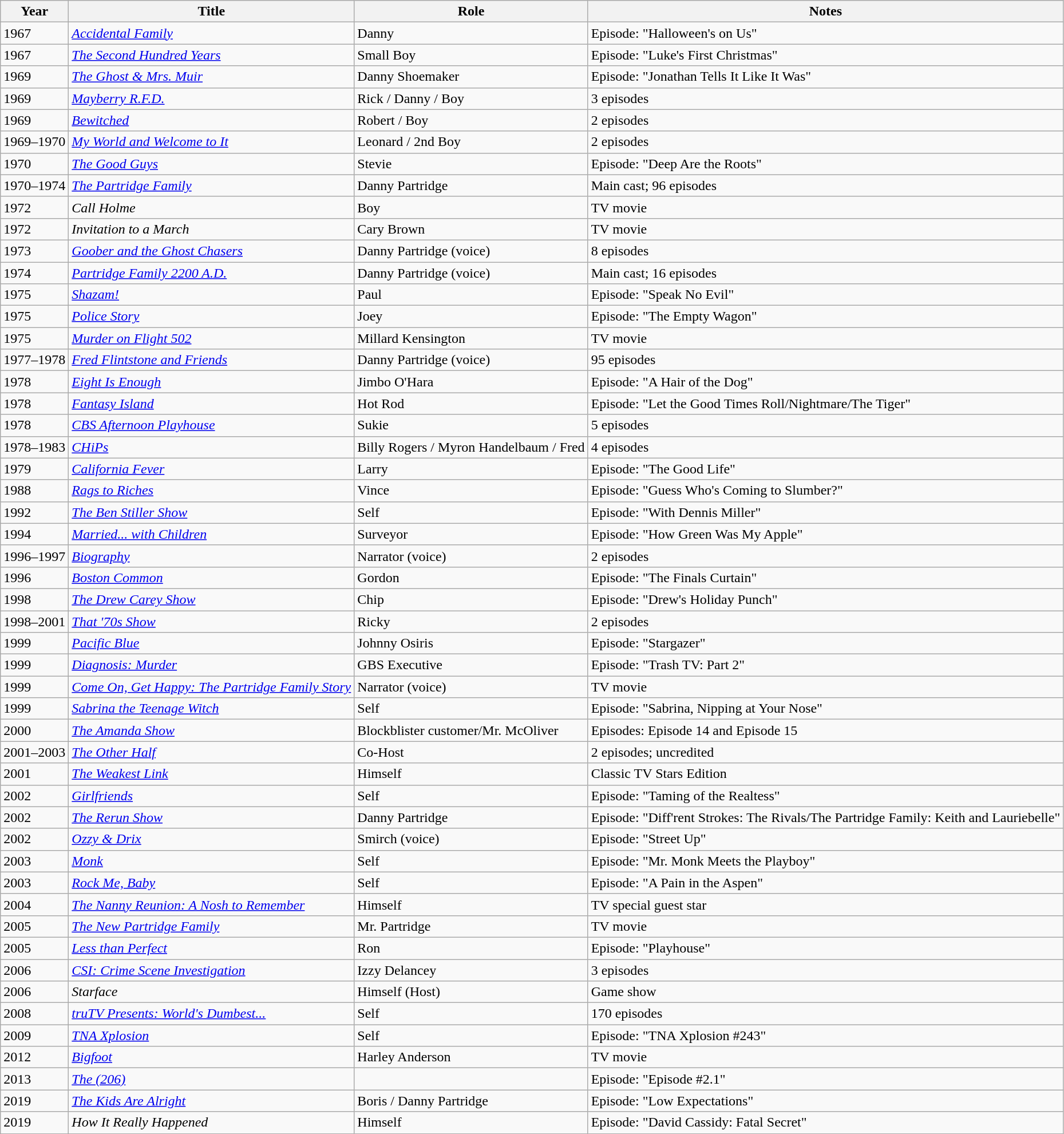<table class="wikitable sortable">
<tr>
<th>Year</th>
<th>Title</th>
<th>Role</th>
<th>Notes</th>
</tr>
<tr>
<td>1967</td>
<td><em><a href='#'>Accidental Family</a></em></td>
<td>Danny</td>
<td>Episode: "Halloween's on Us"</td>
</tr>
<tr>
<td>1967</td>
<td><em><a href='#'>The Second Hundred Years</a></em></td>
<td>Small Boy</td>
<td>Episode: "Luke's First Christmas"</td>
</tr>
<tr>
<td>1969</td>
<td><em><a href='#'>The Ghost & Mrs. Muir</a></em></td>
<td>Danny Shoemaker</td>
<td>Episode: "Jonathan Tells It Like It Was"</td>
</tr>
<tr>
<td>1969</td>
<td><em><a href='#'>Mayberry R.F.D.</a></em></td>
<td>Rick / Danny / Boy</td>
<td>3 episodes</td>
</tr>
<tr>
<td>1969</td>
<td><em><a href='#'>Bewitched</a></em></td>
<td>Robert / Boy</td>
<td>2 episodes</td>
</tr>
<tr>
<td>1969–1970</td>
<td><em><a href='#'>My World and Welcome to It</a></em></td>
<td>Leonard / 2nd Boy</td>
<td>2 episodes</td>
</tr>
<tr>
<td>1970</td>
<td><em><a href='#'>The Good Guys</a></em></td>
<td>Stevie</td>
<td>Episode: "Deep Are the Roots"</td>
</tr>
<tr>
<td>1970–1974</td>
<td><em><a href='#'>The Partridge Family</a></em></td>
<td>Danny Partridge</td>
<td>Main cast; 96 episodes</td>
</tr>
<tr>
<td>1972</td>
<td><em>Call Holme</em></td>
<td>Boy</td>
<td>TV movie</td>
</tr>
<tr>
<td>1972</td>
<td><em>Invitation to a March</em></td>
<td>Cary Brown</td>
<td>TV movie</td>
</tr>
<tr>
<td>1973</td>
<td><em><a href='#'>Goober and the Ghost Chasers</a></em></td>
<td>Danny Partridge (voice)</td>
<td>8 episodes</td>
</tr>
<tr>
<td>1974</td>
<td><em><a href='#'>Partridge Family 2200 A.D.</a></em></td>
<td>Danny Partridge (voice)</td>
<td>Main cast; 16 episodes</td>
</tr>
<tr>
<td>1975</td>
<td><em><a href='#'>Shazam!</a></em></td>
<td>Paul</td>
<td>Episode: "Speak No Evil"</td>
</tr>
<tr>
<td>1975</td>
<td><em><a href='#'>Police Story</a></em></td>
<td>Joey</td>
<td>Episode: "The Empty Wagon"</td>
</tr>
<tr>
<td>1975</td>
<td><em><a href='#'>Murder on Flight 502</a></em></td>
<td>Millard Kensington</td>
<td>TV movie</td>
</tr>
<tr>
<td>1977–1978</td>
<td><em><a href='#'>Fred Flintstone and Friends</a></em></td>
<td>Danny Partridge (voice)</td>
<td>95 episodes</td>
</tr>
<tr>
<td>1978</td>
<td><em><a href='#'>Eight Is Enough</a></em></td>
<td>Jimbo O'Hara</td>
<td>Episode: "A Hair of the Dog"</td>
</tr>
<tr>
<td>1978</td>
<td><em><a href='#'>Fantasy Island</a></em></td>
<td>Hot Rod</td>
<td>Episode: "Let the Good Times Roll/Nightmare/The Tiger"</td>
</tr>
<tr>
<td>1978</td>
<td><em><a href='#'>CBS Afternoon Playhouse</a></em></td>
<td>Sukie</td>
<td>5 episodes</td>
</tr>
<tr>
<td>1978–1983</td>
<td><em><a href='#'>CHiPs</a></em></td>
<td>Billy Rogers / Myron Handelbaum / Fred</td>
<td>4 episodes</td>
</tr>
<tr>
<td>1979</td>
<td><em><a href='#'>California Fever</a></em></td>
<td>Larry</td>
<td>Episode: "The Good Life"</td>
</tr>
<tr>
<td>1988</td>
<td><em><a href='#'>Rags to Riches</a></em></td>
<td>Vince</td>
<td>Episode: "Guess Who's Coming to Slumber?"</td>
</tr>
<tr>
<td>1992</td>
<td><em><a href='#'>The Ben Stiller Show</a></em></td>
<td>Self</td>
<td>Episode: "With Dennis Miller"</td>
</tr>
<tr>
<td>1994</td>
<td><em><a href='#'>Married... with Children</a></em></td>
<td>Surveyor</td>
<td>Episode: "How Green Was My Apple"</td>
</tr>
<tr>
<td>1996–1997</td>
<td><em><a href='#'>Biography</a></em></td>
<td>Narrator (voice)</td>
<td>2 episodes</td>
</tr>
<tr>
<td>1996</td>
<td><em><a href='#'>Boston Common</a></em></td>
<td>Gordon</td>
<td>Episode: "The Finals Curtain"</td>
</tr>
<tr>
<td>1998</td>
<td><em><a href='#'>The Drew Carey Show</a></em></td>
<td>Chip</td>
<td>Episode: "Drew's Holiday Punch"</td>
</tr>
<tr>
<td>1998–2001</td>
<td><em><a href='#'>That '70s Show</a></em></td>
<td>Ricky</td>
<td>2 episodes</td>
</tr>
<tr>
<td>1999</td>
<td><em><a href='#'>Pacific Blue</a></em></td>
<td>Johnny Osiris</td>
<td>Episode: "Stargazer"</td>
</tr>
<tr>
<td>1999</td>
<td><em><a href='#'>Diagnosis: Murder</a></em></td>
<td>GBS Executive</td>
<td>Episode: "Trash TV: Part 2"</td>
</tr>
<tr>
<td>1999</td>
<td><em><a href='#'>Come On, Get Happy: The Partridge Family Story</a></em></td>
<td>Narrator (voice)</td>
<td>TV movie</td>
</tr>
<tr>
<td>1999</td>
<td><em><a href='#'>Sabrina the Teenage Witch</a></em></td>
<td>Self</td>
<td>Episode: "Sabrina, Nipping at Your Nose"</td>
</tr>
<tr>
<td>2000</td>
<td><em><a href='#'>The Amanda Show</a></em></td>
<td>Blockblister customer/Mr. McOliver</td>
<td>Episodes: Episode 14 and Episode 15</td>
</tr>
<tr>
<td>2001–2003</td>
<td><em><a href='#'>The Other Half</a></em></td>
<td>Co-Host</td>
<td>2 episodes; uncredited</td>
</tr>
<tr>
<td>2001</td>
<td><em><a href='#'>The Weakest Link</a></em></td>
<td>Himself</td>
<td>Classic TV Stars Edition</td>
</tr>
<tr>
<td>2002</td>
<td><em><a href='#'>Girlfriends</a></em></td>
<td>Self</td>
<td>Episode: "Taming of the Realtess"</td>
</tr>
<tr>
<td>2002</td>
<td><em><a href='#'>The Rerun Show</a></em></td>
<td>Danny Partridge</td>
<td>Episode: "Diff'rent Strokes: The Rivals/The Partridge Family: Keith and Lauriebelle"</td>
</tr>
<tr>
<td>2002</td>
<td><em><a href='#'>Ozzy & Drix</a></em></td>
<td>Smirch (voice)</td>
<td>Episode: "Street Up"</td>
</tr>
<tr>
<td>2003</td>
<td><em><a href='#'>Monk</a></em></td>
<td>Self</td>
<td>Episode: "Mr. Monk Meets the Playboy"</td>
</tr>
<tr>
<td>2003</td>
<td><em><a href='#'>Rock Me, Baby</a></em></td>
<td>Self</td>
<td>Episode: "A Pain in the Aspen"</td>
</tr>
<tr>
<td>2004</td>
<td><em><a href='#'>The Nanny Reunion: A Nosh to Remember</a></em></td>
<td>Himself</td>
<td>TV special guest star</td>
</tr>
<tr>
<td>2005</td>
<td><em><a href='#'>The New Partridge Family</a></em></td>
<td>Mr. Partridge</td>
<td>TV movie</td>
</tr>
<tr>
<td>2005</td>
<td><em><a href='#'>Less than Perfect</a></em></td>
<td>Ron</td>
<td>Episode: "Playhouse"</td>
</tr>
<tr>
<td>2006</td>
<td><em><a href='#'>CSI: Crime Scene Investigation</a></em></td>
<td>Izzy Delancey</td>
<td>3 episodes</td>
</tr>
<tr>
<td>2006</td>
<td><em>Starface</em></td>
<td>Himself (Host)</td>
<td>Game show</td>
</tr>
<tr>
<td>2008</td>
<td><em><a href='#'>truTV Presents: World's Dumbest...</a></em></td>
<td>Self</td>
<td>170 episodes</td>
</tr>
<tr>
<td>2009</td>
<td><em><a href='#'>TNA Xplosion</a></em></td>
<td>Self</td>
<td>Episode: "TNA Xplosion #243"</td>
</tr>
<tr>
<td>2012</td>
<td><em><a href='#'>Bigfoot</a></em></td>
<td>Harley Anderson</td>
<td>TV movie</td>
</tr>
<tr>
<td>2013</td>
<td><em><a href='#'>The (206)</a></em></td>
<td></td>
<td>Episode: "Episode #2.1"</td>
</tr>
<tr>
<td>2019</td>
<td><em><a href='#'>The Kids Are Alright</a></em></td>
<td>Boris / Danny Partridge</td>
<td>Episode: "Low Expectations"</td>
</tr>
<tr>
<td>2019</td>
<td><em>How It Really Happened</em></td>
<td>Himself</td>
<td>Episode: "David Cassidy: Fatal Secret"</td>
</tr>
</table>
